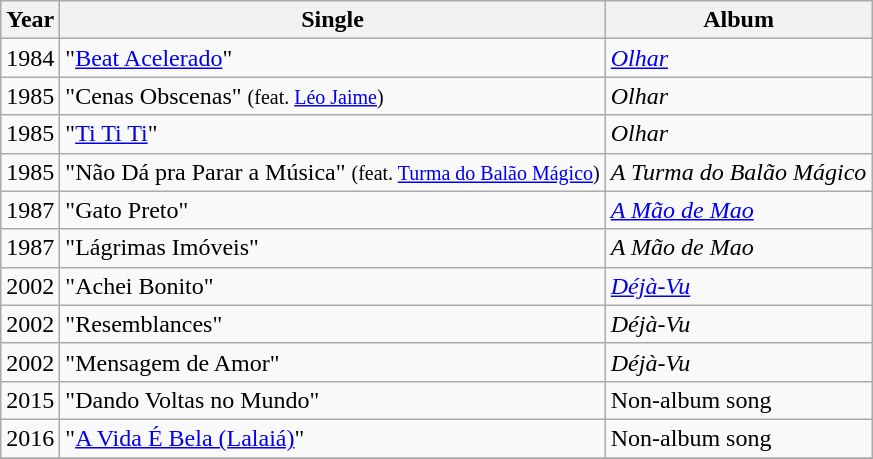<table class="wikitable">
<tr>
<th>Year</th>
<th>Single</th>
<th>Album</th>
</tr>
<tr>
<td>1984</td>
<td>"<a href='#'>Beat Acelerado</a>"</td>
<td><em><a href='#'>Olhar</a></em></td>
</tr>
<tr>
<td>1985</td>
<td>"Cenas Obscenas" <small>(feat. <a href='#'>Léo Jaime</a>)</small></td>
<td><em>Olhar</em></td>
</tr>
<tr>
<td>1985</td>
<td>"<a href='#'>Ti Ti Ti</a>"</td>
<td><em>Olhar</em></td>
</tr>
<tr>
<td>1985</td>
<td>"Não Dá pra Parar a Música" <small>(feat. <a href='#'>Turma do Balão Mágico</a>)</small></td>
<td><em>A Turma do Balão Mágico</em></td>
</tr>
<tr>
<td>1987</td>
<td>"Gato Preto"</td>
<td><em><a href='#'>A Mão de Mao</a></em></td>
</tr>
<tr>
<td>1987</td>
<td>"Lágrimas Imóveis"</td>
<td><em>A Mão de Mao</em></td>
</tr>
<tr>
<td>2002</td>
<td>"Achei Bonito"</td>
<td><em><a href='#'>Déjà-Vu</a></em></td>
</tr>
<tr>
<td>2002</td>
<td>"Resemblances"</td>
<td><em>Déjà-Vu</em></td>
</tr>
<tr>
<td>2002</td>
<td>"Mensagem de Amor"</td>
<td><em>Déjà-Vu</em></td>
</tr>
<tr>
<td>2015</td>
<td>"Dando Voltas no Mundo"</td>
<td>Non-album song</td>
</tr>
<tr>
<td>2016</td>
<td>"<a href='#'>A Vida É Bela (Lalaiá)</a>"</td>
<td>Non-album song</td>
</tr>
<tr>
</tr>
</table>
